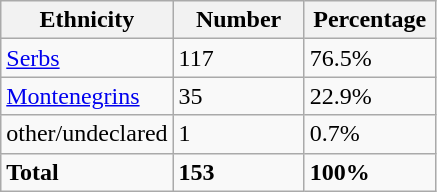<table class="wikitable">
<tr>
<th width="100px">Ethnicity</th>
<th width="80px">Number</th>
<th width="80px">Percentage</th>
</tr>
<tr>
<td><a href='#'>Serbs</a></td>
<td>117</td>
<td>76.5%</td>
</tr>
<tr>
<td><a href='#'>Montenegrins</a></td>
<td>35</td>
<td>22.9%</td>
</tr>
<tr>
<td>other/undeclared</td>
<td>1</td>
<td>0.7%</td>
</tr>
<tr>
<td><strong>Total</strong></td>
<td><strong>153</strong></td>
<td><strong>100%</strong></td>
</tr>
</table>
